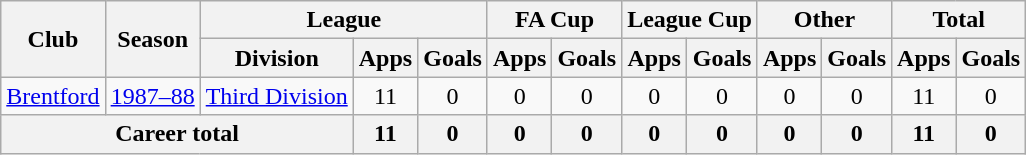<table class="wikitable" style="text-align: center;">
<tr>
<th rowspan="2">Club</th>
<th rowspan="2">Season</th>
<th colspan="3">League</th>
<th colspan="2">FA Cup</th>
<th colspan="2">League Cup</th>
<th colspan="2">Other</th>
<th colspan="2">Total</th>
</tr>
<tr>
<th>Division</th>
<th>Apps</th>
<th>Goals</th>
<th>Apps</th>
<th>Goals</th>
<th>Apps</th>
<th>Goals</th>
<th>Apps</th>
<th>Goals</th>
<th>Apps</th>
<th>Goals</th>
</tr>
<tr>
<td><a href='#'>Brentford</a></td>
<td><a href='#'>1987–88</a></td>
<td><a href='#'>Third Division</a></td>
<td>11</td>
<td>0</td>
<td>0</td>
<td>0</td>
<td>0</td>
<td>0</td>
<td>0</td>
<td>0</td>
<td>11</td>
<td>0</td>
</tr>
<tr>
<th colspan="3">Career total</th>
<th>11</th>
<th>0</th>
<th>0</th>
<th>0</th>
<th>0</th>
<th>0</th>
<th>0</th>
<th>0</th>
<th>11</th>
<th>0</th>
</tr>
</table>
